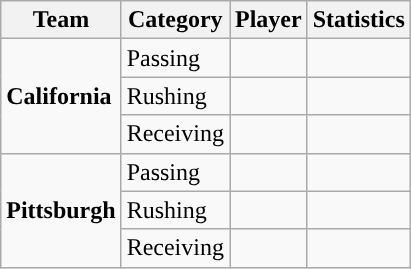<table class="wikitable" style="float: right;">
<tr>
<th>Team</th>
<th>Category</th>
<th>Player</th>
<th>Statistics</th>
</tr>
<tr>
<td rowspan=3><strong>California</strong></td>
<td>Passing</td>
<td></td>
<td></td>
</tr>
<tr>
<td>Rushing</td>
<td></td>
<td></td>
</tr>
<tr>
<td>Receiving</td>
<td></td>
<td></td>
</tr>
<tr>
<td rowspan=3><strong>Pittsburgh</strong></td>
<td>Passing</td>
<td></td>
<td></td>
</tr>
<tr>
<td>Rushing</td>
<td></td>
<td></td>
</tr>
<tr>
<td>Receiving</td>
<td></td>
<td></td>
</tr>
</table>
